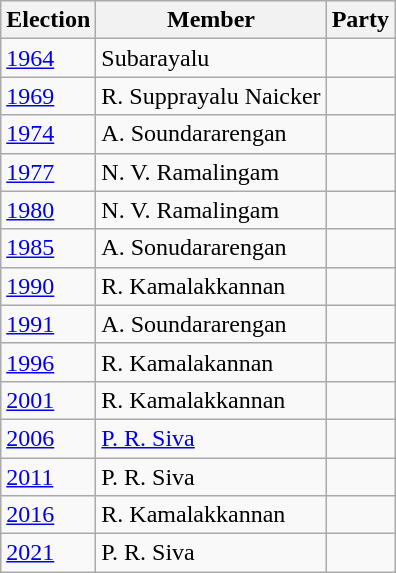<table class="wikitable sortable">
<tr>
<th>Election</th>
<th>Member</th>
<th colspan="2">Party</th>
</tr>
<tr>
<td><a href='#'>1964</a></td>
<td>Subarayalu</td>
<td></td>
</tr>
<tr>
<td><a href='#'>1969</a></td>
<td>R. Supprayalu Naicker</td>
<td></td>
</tr>
<tr>
<td><a href='#'>1974</a></td>
<td>A. Soundararengan</td>
<td></td>
</tr>
<tr>
<td><a href='#'>1977</a></td>
<td>N. V. Ramalingam</td>
<td></td>
</tr>
<tr>
<td><a href='#'>1980</a></td>
<td>N. V. Ramalingam</td>
<td></td>
</tr>
<tr>
<td><a href='#'>1985</a></td>
<td>A. Sonudararengan</td>
<td></td>
</tr>
<tr>
<td><a href='#'>1990</a></td>
<td>R. Kamalakkannan</td>
<td></td>
</tr>
<tr>
<td><a href='#'>1991</a></td>
<td>A. Soundararengan</td>
<td></td>
</tr>
<tr>
<td><a href='#'>1996</a></td>
<td>R. Kamalakannan</td>
<td></td>
</tr>
<tr>
<td><a href='#'>2001</a></td>
<td>R. Kamalakkannan</td>
<td></td>
</tr>
<tr>
<td><a href='#'>2006</a></td>
<td><a href='#'>P. R. Siva</a></td>
<td></td>
</tr>
<tr>
<td><a href='#'>2011</a></td>
<td>P. R. Siva</td>
<td></td>
</tr>
<tr>
<td><a href='#'>2016</a></td>
<td>R. Kamalakkannan</td>
<td></td>
</tr>
<tr>
<td><a href='#'>2021</a></td>
<td>P. R. Siva</td>
<td></td>
</tr>
</table>
